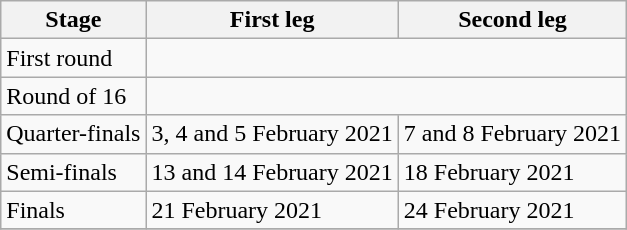<table class="wikitable">
<tr>
<th>Stage</th>
<th>First leg</th>
<th>Second leg</th>
</tr>
<tr>
<td>First round</td>
<td colspan=2></td>
</tr>
<tr>
<td>Round of 16</td>
<td colspan=2></td>
</tr>
<tr>
<td>Quarter-finals</td>
<td>3, 4 and 5 February 2021</td>
<td>7 and 8 February 2021</td>
</tr>
<tr>
<td>Semi-finals</td>
<td>13 and 14 February 2021</td>
<td>18 February 2021</td>
</tr>
<tr>
<td>Finals</td>
<td>21 February 2021</td>
<td>24 February 2021</td>
</tr>
<tr>
</tr>
</table>
